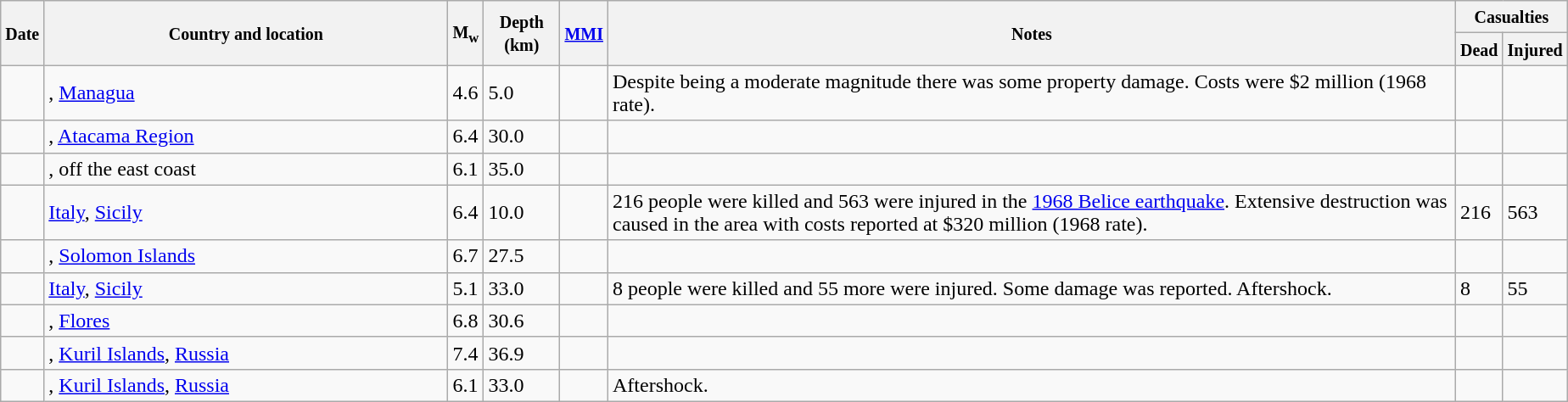<table class="wikitable sortable sort-under" style="border:1px black; margin-left:1em;">
<tr>
<th rowspan="2"><small>Date</small></th>
<th rowspan="2" style="width: 310px"><small>Country and location</small></th>
<th rowspan="2"><small>M<sub>w</sub></small></th>
<th rowspan="2"><small>Depth (km)</small></th>
<th rowspan="2"><small><a href='#'>MMI</a></small></th>
<th rowspan="2" class="unsortable"><small>Notes</small></th>
<th colspan="2"><small>Casualties</small></th>
</tr>
<tr>
<th><small>Dead</small></th>
<th><small>Injured</small></th>
</tr>
<tr>
<td></td>
<td>, <a href='#'>Managua</a></td>
<td>4.6</td>
<td>5.0</td>
<td></td>
<td>Despite being a moderate magnitude there was some property damage. Costs were $2 million (1968 rate).</td>
<td></td>
<td></td>
</tr>
<tr>
<td></td>
<td>, <a href='#'>Atacama Region</a></td>
<td>6.4</td>
<td>30.0</td>
<td></td>
<td></td>
<td></td>
<td></td>
</tr>
<tr>
<td></td>
<td>, off the east coast</td>
<td>6.1</td>
<td>35.0</td>
<td></td>
<td></td>
<td></td>
<td></td>
</tr>
<tr>
<td></td>
<td> <a href='#'>Italy</a>, <a href='#'>Sicily</a></td>
<td>6.4</td>
<td>10.0</td>
<td></td>
<td>216 people were killed and 563 were injured in the <a href='#'>1968 Belice earthquake</a>. Extensive destruction was caused in the area with costs reported at $320 million (1968 rate).</td>
<td>216</td>
<td>563</td>
</tr>
<tr>
<td></td>
<td>, <a href='#'>Solomon Islands</a></td>
<td>6.7</td>
<td>27.5</td>
<td></td>
<td></td>
<td></td>
<td></td>
</tr>
<tr>
<td></td>
<td> <a href='#'>Italy</a>, <a href='#'>Sicily</a></td>
<td>5.1</td>
<td>33.0</td>
<td></td>
<td>8 people were killed and 55 more were injured. Some damage was reported. Aftershock.</td>
<td>8</td>
<td>55</td>
</tr>
<tr>
<td></td>
<td>, <a href='#'>Flores</a></td>
<td>6.8</td>
<td>30.6</td>
<td></td>
<td></td>
<td></td>
<td></td>
</tr>
<tr>
<td></td>
<td>, <a href='#'>Kuril Islands</a>, <a href='#'>Russia</a></td>
<td>7.4</td>
<td>36.9</td>
<td></td>
<td></td>
<td></td>
<td></td>
</tr>
<tr>
<td></td>
<td>, <a href='#'>Kuril Islands</a>, <a href='#'>Russia</a></td>
<td>6.1</td>
<td>33.0</td>
<td></td>
<td>Aftershock.</td>
<td></td>
<td></td>
</tr>
</table>
